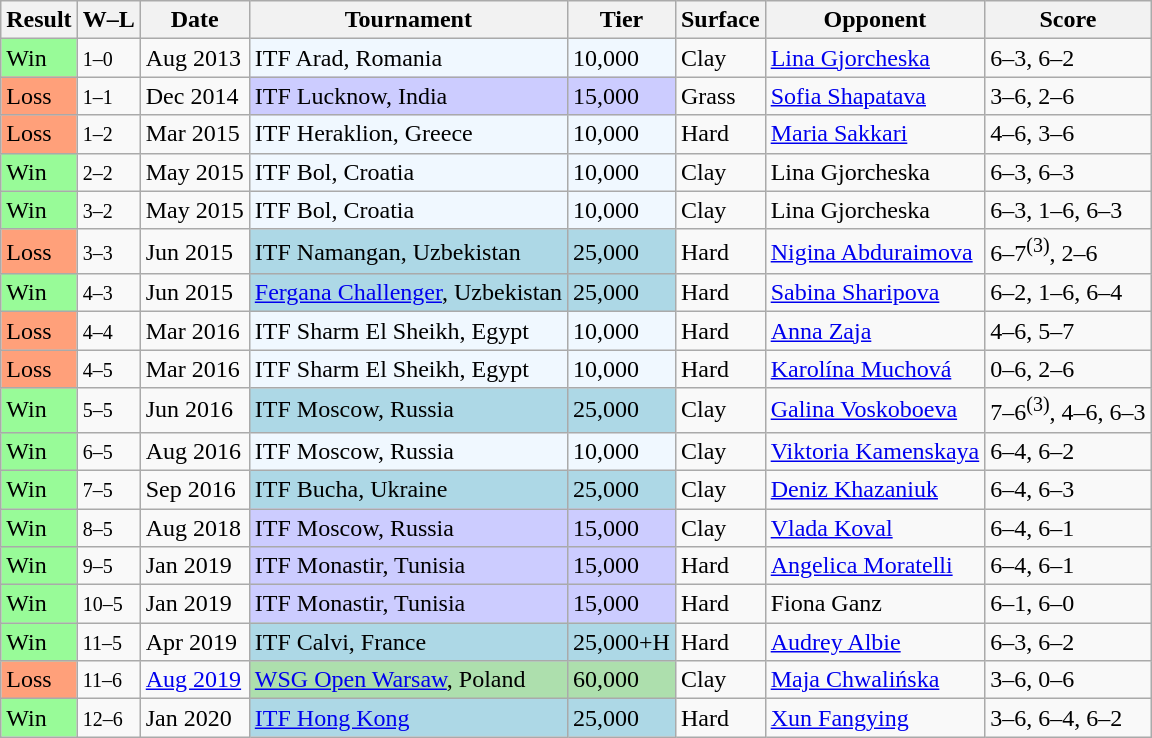<table class="sortable wikitable">
<tr>
<th>Result</th>
<th class="unsortable">W–L</th>
<th>Date</th>
<th>Tournament</th>
<th>Tier</th>
<th>Surface</th>
<th>Opponent</th>
<th class="unsortable">Score</th>
</tr>
<tr>
<td style="background:#98fb98;">Win</td>
<td><small>1–0</small></td>
<td>Aug 2013</td>
<td style="background:#f0f8ff;">ITF Arad, Romania</td>
<td style="background:#f0f8ff;">10,000</td>
<td>Clay</td>
<td> <a href='#'>Lina Gjorcheska</a></td>
<td>6–3, 6–2</td>
</tr>
<tr>
<td style="background:#ffa07a;">Loss</td>
<td><small>1–1</small></td>
<td>Dec 2014</td>
<td style="background:#ccccff;">ITF Lucknow, India</td>
<td style="background:#ccccff;">15,000</td>
<td>Grass</td>
<td> <a href='#'>Sofia Shapatava</a></td>
<td>3–6, 2–6</td>
</tr>
<tr>
<td style="background:#ffa07a;">Loss</td>
<td><small>1–2</small></td>
<td>Mar 2015</td>
<td style="background:#f0f8ff;">ITF Heraklion, Greece</td>
<td style="background:#f0f8ff;">10,000</td>
<td>Hard</td>
<td> <a href='#'>Maria Sakkari</a></td>
<td>4–6, 3–6</td>
</tr>
<tr>
<td style="background:#98fb98;">Win</td>
<td><small>2–2</small></td>
<td>May 2015</td>
<td style="background:#f0f8ff;">ITF Bol, Croatia</td>
<td style="background:#f0f8ff;">10,000</td>
<td>Clay</td>
<td> Lina Gjorcheska</td>
<td>6–3, 6–3</td>
</tr>
<tr>
<td style="background:#98fb98;">Win</td>
<td><small>3–2</small></td>
<td>May 2015</td>
<td style="background:#f0f8ff;">ITF Bol, Croatia</td>
<td style="background:#f0f8ff;">10,000</td>
<td>Clay</td>
<td> Lina Gjorcheska</td>
<td>6–3, 1–6, 6–3</td>
</tr>
<tr>
<td style="background:#ffa07a;">Loss</td>
<td><small>3–3</small></td>
<td>Jun 2015</td>
<td style="background:lightblue;">ITF Namangan, Uzbekistan</td>
<td style="background:lightblue;">25,000</td>
<td>Hard</td>
<td> <a href='#'>Nigina Abduraimova</a></td>
<td>6–7<sup>(3)</sup>, 2–6</td>
</tr>
<tr>
<td style="background:#98fb98;">Win</td>
<td><small>4–3</small></td>
<td>Jun 2015</td>
<td style="background:lightblue;"><a href='#'>Fergana Challenger</a>, Uzbekistan</td>
<td style="background:lightblue;">25,000</td>
<td>Hard</td>
<td> <a href='#'>Sabina Sharipova</a></td>
<td>6–2, 1–6, 6–4</td>
</tr>
<tr>
<td style="background:#ffa07a;">Loss</td>
<td><small>4–4</small></td>
<td>Mar 2016</td>
<td style="background:#f0f8ff;">ITF Sharm El Sheikh, Egypt</td>
<td style="background:#f0f8ff;">10,000</td>
<td>Hard</td>
<td> <a href='#'>Anna Zaja</a></td>
<td>4–6, 5–7</td>
</tr>
<tr>
<td style="background:#ffa07a;">Loss</td>
<td><small>4–5</small></td>
<td>Mar 2016</td>
<td style="background:#f0f8ff;">ITF Sharm El Sheikh, Egypt</td>
<td style="background:#f0f8ff;">10,000</td>
<td>Hard</td>
<td> <a href='#'>Karolína Muchová</a></td>
<td>0–6, 2–6</td>
</tr>
<tr>
<td style="background:#98fb98;">Win</td>
<td><small>5–5</small></td>
<td>Jun 2016</td>
<td style="background:lightblue;">ITF Moscow, Russia</td>
<td style="background:lightblue;">25,000</td>
<td>Clay</td>
<td> <a href='#'>Galina Voskoboeva</a></td>
<td>7–6<sup>(3)</sup>, 4–6, 6–3</td>
</tr>
<tr>
<td style="background:#98fb98;">Win</td>
<td><small>6–5</small></td>
<td>Aug 2016</td>
<td style="background:#f0f8ff;">ITF Moscow, Russia</td>
<td style="background:#f0f8ff;">10,000</td>
<td>Clay</td>
<td> <a href='#'>Viktoria Kamenskaya</a></td>
<td>6–4, 6–2</td>
</tr>
<tr>
<td style="background:#98fb98;">Win</td>
<td><small>7–5</small></td>
<td>Sep 2016</td>
<td style="background:lightblue;">ITF Bucha, Ukraine</td>
<td style="background:lightblue;">25,000</td>
<td>Clay</td>
<td> <a href='#'>Deniz Khazaniuk</a></td>
<td>6–4, 6–3</td>
</tr>
<tr>
<td style="background:#98fb98;">Win</td>
<td><small>8–5</small></td>
<td>Aug 2018</td>
<td style="background:#ccf;">ITF Moscow, Russia</td>
<td style="background:#ccf;">15,000</td>
<td>Clay</td>
<td> <a href='#'>Vlada Koval</a></td>
<td>6–4, 6–1</td>
</tr>
<tr>
<td style="background:#98fb98;">Win</td>
<td><small>9–5</small></td>
<td>Jan 2019</td>
<td style="background:#ccf;">ITF Monastir, Tunisia</td>
<td style="background:#ccf;">15,000</td>
<td>Hard</td>
<td> <a href='#'>Angelica Moratelli</a></td>
<td>6–4, 6–1</td>
</tr>
<tr>
<td style="background:#98fb98;">Win</td>
<td><small>10–5</small></td>
<td>Jan 2019</td>
<td style="background:#ccf;">ITF Monastir, Tunisia</td>
<td style="background:#ccf;">15,000</td>
<td>Hard</td>
<td> Fiona Ganz</td>
<td>6–1, 6–0</td>
</tr>
<tr>
<td style="background:#98fb98;">Win</td>
<td><small>11–5</small></td>
<td>Apr 2019</td>
<td style="background:lightblue;">ITF Calvi, France</td>
<td style="background:lightblue;">25,000+H</td>
<td>Hard</td>
<td> <a href='#'>Audrey Albie</a></td>
<td>6–3, 6–2</td>
</tr>
<tr>
<td style="background:#ffa07a;">Loss</td>
<td><small>11–6</small></td>
<td><a href='#'>Aug 2019</a></td>
<td style="background:#addfad;"><a href='#'>WSG Open Warsaw</a>, Poland</td>
<td style="background:#addfad;">60,000</td>
<td>Clay</td>
<td> <a href='#'>Maja Chwalińska</a></td>
<td>3–6, 0–6</td>
</tr>
<tr>
<td style="background:#98fb98;">Win</td>
<td><small>12–6</small></td>
<td>Jan 2020</td>
<td style="background:lightblue;"><a href='#'>ITF Hong Kong</a></td>
<td style="background:lightblue;">25,000</td>
<td>Hard</td>
<td> <a href='#'>Xun Fangying</a></td>
<td>3–6, 6–4, 6–2</td>
</tr>
</table>
